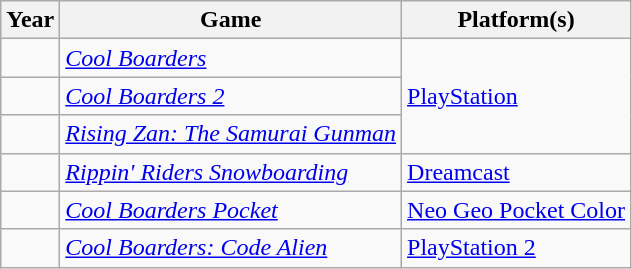<table class="wikitable sortable">
<tr>
<th>Year</th>
<th>Game</th>
<th>Platform(s)</th>
</tr>
<tr>
<td></td>
<td><em><a href='#'>Cool Boarders</a></em></td>
<td rowspan="3"><a href='#'>PlayStation</a></td>
</tr>
<tr>
<td></td>
<td><em><a href='#'>Cool Boarders 2</a></em></td>
</tr>
<tr>
<td></td>
<td><em><a href='#'>Rising Zan: The Samurai Gunman</a></em></td>
</tr>
<tr>
<td></td>
<td><em><a href='#'>Rippin' Riders Snowboarding</a></em></td>
<td><a href='#'>Dreamcast</a></td>
</tr>
<tr>
<td></td>
<td><em><a href='#'>Cool Boarders Pocket</a></em></td>
<td><a href='#'>Neo Geo Pocket Color</a></td>
</tr>
<tr>
<td></td>
<td><em><a href='#'>Cool Boarders: Code Alien</a></em></td>
<td><a href='#'>PlayStation 2</a></td>
</tr>
</table>
